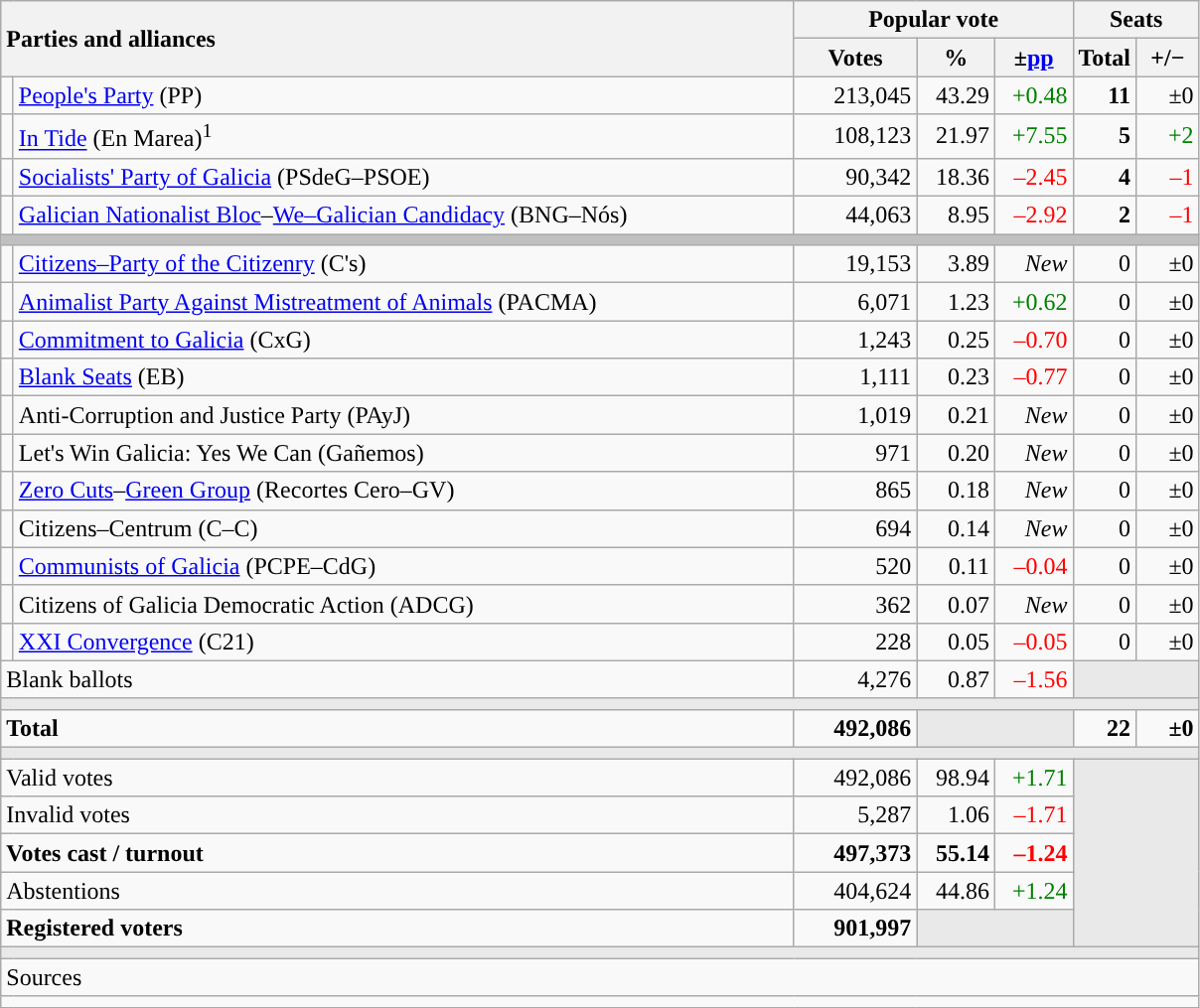<table class="wikitable" style="text-align:right;">
<tr>
<th style="text-align:left;" rowspan="2" colspan="2" width="525">Parties and alliances</th>
<th colspan="3">Popular vote</th>
<th colspan="2">Seats</th>
</tr>
<tr>
<th width="75">Votes</th>
<th width="45">%</th>
<th width="45">±<a href='#'>pp</a></th>
<th width="35">Total</th>
<th width="35">+/−</th>
</tr>
<tr>
<td width="1" style="color:inherit;background:"></td>
<td align="left"><a href='#'>People's Party</a> (PP)</td>
<td>213,045</td>
<td>43.29</td>
<td style="color:green;">+0.48</td>
<td><strong>11</strong></td>
<td>±0</td>
</tr>
<tr>
<td style="color:inherit;background:"></td>
<td align="left"><a href='#'>In Tide</a> (En Marea)<sup>1</sup></td>
<td>108,123</td>
<td>21.97</td>
<td style="color:green;">+7.55</td>
<td><strong>5</strong></td>
<td style="color:green;">+2</td>
</tr>
<tr>
<td style="color:inherit;background:"></td>
<td align="left"><a href='#'>Socialists' Party of Galicia</a> (PSdeG–PSOE)</td>
<td>90,342</td>
<td>18.36</td>
<td style="color:red;">–2.45</td>
<td><strong>4</strong></td>
<td style="color:red;">–1</td>
</tr>
<tr>
<td style="color:inherit;background:"></td>
<td align="left"><a href='#'>Galician Nationalist Bloc</a>–<a href='#'>We–Galician Candidacy</a> (BNG–Nós)</td>
<td>44,063</td>
<td>8.95</td>
<td style="color:red;">–2.92</td>
<td><strong>2</strong></td>
<td style="color:red;">–1</td>
</tr>
<tr>
<td colspan="7" bgcolor="#C0C0C0"></td>
</tr>
<tr>
<td style="color:inherit;background:"></td>
<td align="left"><a href='#'>Citizens–Party of the Citizenry</a> (C's)</td>
<td>19,153</td>
<td>3.89</td>
<td><em>New</em></td>
<td>0</td>
<td>±0</td>
</tr>
<tr>
<td style="color:inherit;background:"></td>
<td align="left"><a href='#'>Animalist Party Against Mistreatment of Animals</a> (PACMA)</td>
<td>6,071</td>
<td>1.23</td>
<td style="color:green;">+0.62</td>
<td>0</td>
<td>±0</td>
</tr>
<tr>
<td style="color:inherit;background:"></td>
<td align="left"><a href='#'>Commitment to Galicia</a> (CxG)</td>
<td>1,243</td>
<td>0.25</td>
<td style="color:red;">–0.70</td>
<td>0</td>
<td>±0</td>
</tr>
<tr>
<td style="color:inherit;background:"></td>
<td align="left"><a href='#'>Blank Seats</a> (EB)</td>
<td>1,111</td>
<td>0.23</td>
<td style="color:red;">–0.77</td>
<td>0</td>
<td>±0</td>
</tr>
<tr>
<td style="color:inherit;background:"></td>
<td align="left">Anti-Corruption and Justice Party (PAyJ)</td>
<td>1,019</td>
<td>0.21</td>
<td><em>New</em></td>
<td>0</td>
<td>±0</td>
</tr>
<tr>
<td style="color:inherit;background:"></td>
<td align="left">Let's Win Galicia: Yes We Can (Gañemos)</td>
<td>971</td>
<td>0.20</td>
<td><em>New</em></td>
<td>0</td>
<td>±0</td>
</tr>
<tr>
<td style="color:inherit;background:"></td>
<td align="left"><a href='#'>Zero Cuts</a>–<a href='#'>Green Group</a> (Recortes Cero–GV)</td>
<td>865</td>
<td>0.18</td>
<td><em>New</em></td>
<td>0</td>
<td>±0</td>
</tr>
<tr>
<td style="color:inherit;background:"></td>
<td align="left">Citizens–Centrum (C–C)</td>
<td>694</td>
<td>0.14</td>
<td><em>New</em></td>
<td>0</td>
<td>±0</td>
</tr>
<tr>
<td style="color:inherit;background:"></td>
<td align="left"><a href='#'>Communists of Galicia</a> (PCPE–CdG)</td>
<td>520</td>
<td>0.11</td>
<td style="color:red;">–0.04</td>
<td>0</td>
<td>±0</td>
</tr>
<tr>
<td style="color:inherit;background:"></td>
<td align="left">Citizens of Galicia Democratic Action (ADCG)</td>
<td>362</td>
<td>0.07</td>
<td><em>New</em></td>
<td>0</td>
<td>±0</td>
</tr>
<tr>
<td style="color:inherit;background:"></td>
<td align="left"><a href='#'>XXI Convergence</a> (C21)</td>
<td>228</td>
<td>0.05</td>
<td style="color:red;">–0.05</td>
<td>0</td>
<td>±0</td>
</tr>
<tr>
<td align="left" colspan="2">Blank ballots</td>
<td>4,276</td>
<td>0.87</td>
<td style="color:red;">–1.56</td>
<td bgcolor="#E9E9E9" colspan="2"></td>
</tr>
<tr>
<td colspan="7" bgcolor="#E9E9E9"></td>
</tr>
<tr style="font-weight:bold;">
<td align="left" colspan="2">Total</td>
<td>492,086</td>
<td bgcolor="#E9E9E9" colspan="2"></td>
<td>22</td>
<td>±0</td>
</tr>
<tr>
<td colspan="7" bgcolor="#E9E9E9"></td>
</tr>
<tr>
<td align="left" colspan="2">Valid votes</td>
<td>492,086</td>
<td>98.94</td>
<td style="color:green;">+1.71</td>
<td bgcolor="#E9E9E9" colspan="2" rowspan="5"></td>
</tr>
<tr>
<td align="left" colspan="2">Invalid votes</td>
<td>5,287</td>
<td>1.06</td>
<td style="color:red;">–1.71</td>
</tr>
<tr style="font-weight:bold;">
<td align="left" colspan="2">Votes cast / turnout</td>
<td>497,373</td>
<td>55.14</td>
<td style="color:red;">–1.24</td>
</tr>
<tr>
<td align="left" colspan="2">Abstentions</td>
<td>404,624</td>
<td>44.86</td>
<td style="color:green;">+1.24</td>
</tr>
<tr style="font-weight:bold;">
<td align="left" colspan="2">Registered voters</td>
<td>901,997</td>
<td bgcolor="#E9E9E9" colspan="2"></td>
</tr>
<tr>
<td colspan="7" bgcolor="#E9E9E9"></td>
</tr>
<tr>
<td align="left" colspan="7">Sources</td>
</tr>
<tr>
<td colspan="7" style="text-align:left; max-width:790px;"></td>
</tr>
</table>
